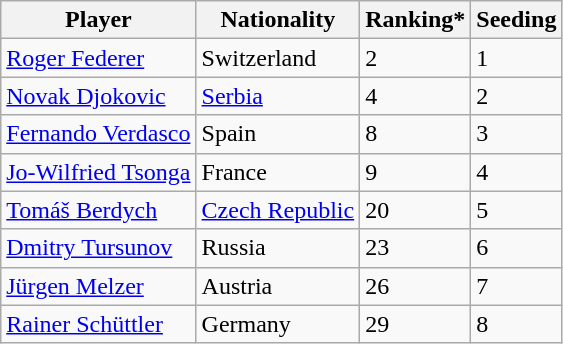<table class="wikitable" border="1">
<tr>
<th>Player</th>
<th>Nationality</th>
<th>Ranking*</th>
<th>Seeding</th>
</tr>
<tr>
<td><a href='#'>Roger Federer</a></td>
<td> Switzerland</td>
<td>2</td>
<td>1</td>
</tr>
<tr>
<td><a href='#'>Novak Djokovic</a></td>
<td> <a href='#'>Serbia</a></td>
<td>4</td>
<td>2</td>
</tr>
<tr>
<td><a href='#'>Fernando Verdasco</a></td>
<td> Spain</td>
<td>8</td>
<td>3</td>
</tr>
<tr>
<td><a href='#'>Jo-Wilfried Tsonga</a></td>
<td> France</td>
<td>9</td>
<td>4</td>
</tr>
<tr>
<td><a href='#'>Tomáš Berdych</a></td>
<td> <a href='#'>Czech Republic</a></td>
<td>20</td>
<td>5</td>
</tr>
<tr>
<td><a href='#'>Dmitry Tursunov</a></td>
<td> Russia</td>
<td>23</td>
<td>6</td>
</tr>
<tr>
<td><a href='#'>Jürgen Melzer</a></td>
<td> Austria</td>
<td>26</td>
<td>7</td>
</tr>
<tr>
<td><a href='#'>Rainer Schüttler</a></td>
<td> Germany</td>
<td>29</td>
<td>8</td>
</tr>
</table>
